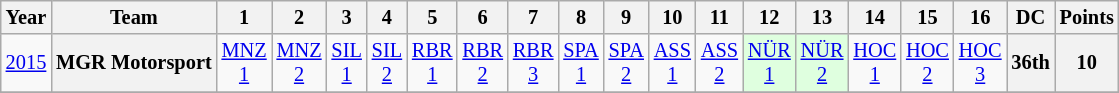<table class="wikitable" style="text-align:center; font-size:85%">
<tr>
<th>Year</th>
<th>Team</th>
<th>1</th>
<th>2</th>
<th>3</th>
<th>4</th>
<th>5</th>
<th>6</th>
<th>7</th>
<th>8</th>
<th>9</th>
<th>10</th>
<th>11</th>
<th>12</th>
<th>13</th>
<th>14</th>
<th>15</th>
<th>16</th>
<th>DC</th>
<th>Points</th>
</tr>
<tr>
<td><a href='#'>2015</a></td>
<th nowrap>MGR Motorsport</th>
<td><a href='#'>MNZ<br>1</a></td>
<td><a href='#'>MNZ<br>2</a></td>
<td><a href='#'>SIL<br>1</a></td>
<td><a href='#'>SIL<br>2</a></td>
<td><a href='#'>RBR<br>1</a></td>
<td><a href='#'>RBR<br>2</a></td>
<td><a href='#'>RBR<br>3</a></td>
<td><a href='#'>SPA<br>1</a></td>
<td><a href='#'>SPA<br>2</a></td>
<td><a href='#'>ASS<br>1</a></td>
<td><a href='#'>ASS<br>2</a></td>
<td style="background:#DFFFDF;"><a href='#'>NÜR<br>1</a><br></td>
<td style="background:#DFFFDF;"><a href='#'>NÜR<br>2</a><br></td>
<td><a href='#'>HOC<br>1</a></td>
<td><a href='#'>HOC<br>2</a></td>
<td><a href='#'>HOC<br>3</a></td>
<th>36th</th>
<th>10</th>
</tr>
<tr>
</tr>
</table>
